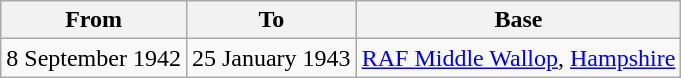<table class="wikitable">
<tr>
<th>From</th>
<th>To</th>
<th>Base</th>
</tr>
<tr>
<td>8 September 1942</td>
<td>25 January 1943</td>
<td><a href='#'>RAF Middle Wallop</a>, <a href='#'>Hampshire</a></td>
</tr>
</table>
